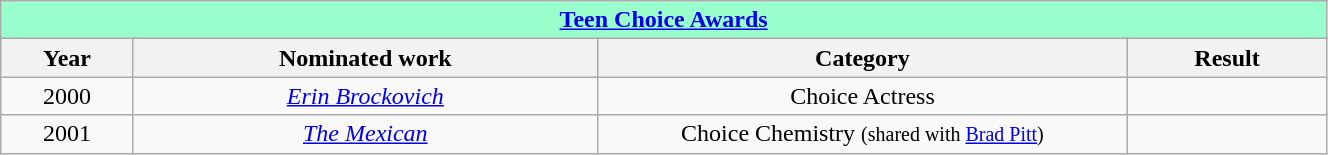<table width="70%" class="wikitable sortable">
<tr>
<th colspan="4" - style="background:#99FFCC;" align="center"><a href='#'>Teen Choice Awards</a></th>
</tr>
<tr>
<th width="10%">Year</th>
<th width="35%">Nominated work</th>
<th width="40%">Category</th>
<th width="15%">Result</th>
</tr>
<tr>
<td align="center">2000</td>
<td align="center"><em><a href='#'>Erin Brockovich</a></em></td>
<td align="center">Choice Actress</td>
<td></td>
</tr>
<tr>
<td align="center">2001</td>
<td align="center"><em><a href='#'>The Mexican</a></em></td>
<td align="center">Choice Chemistry <small>(shared with <a href='#'>Brad Pitt</a>)</small></td>
<td></td>
</tr>
</table>
